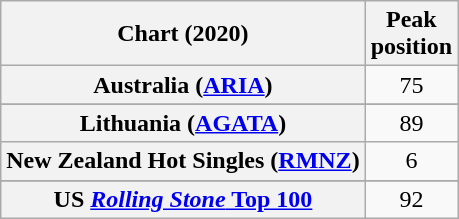<table class="wikitable sortable plainrowheaders" style="text-align:center">
<tr>
<th scope="col">Chart (2020)</th>
<th scope="col">Peak<br>position</th>
</tr>
<tr>
<th scope="row">Australia (<a href='#'>ARIA</a>)</th>
<td>75</td>
</tr>
<tr>
</tr>
<tr>
</tr>
<tr>
</tr>
<tr>
<th scope="row">Lithuania (<a href='#'>AGATA</a>)</th>
<td>89</td>
</tr>
<tr>
<th scope="row">New Zealand Hot Singles (<a href='#'>RMNZ</a>)</th>
<td>6</td>
</tr>
<tr>
</tr>
<tr>
</tr>
<tr>
</tr>
<tr>
</tr>
<tr>
<th scope="row">US <a href='#'><em>Rolling Stone</em> Top 100</a></th>
<td>92</td>
</tr>
</table>
